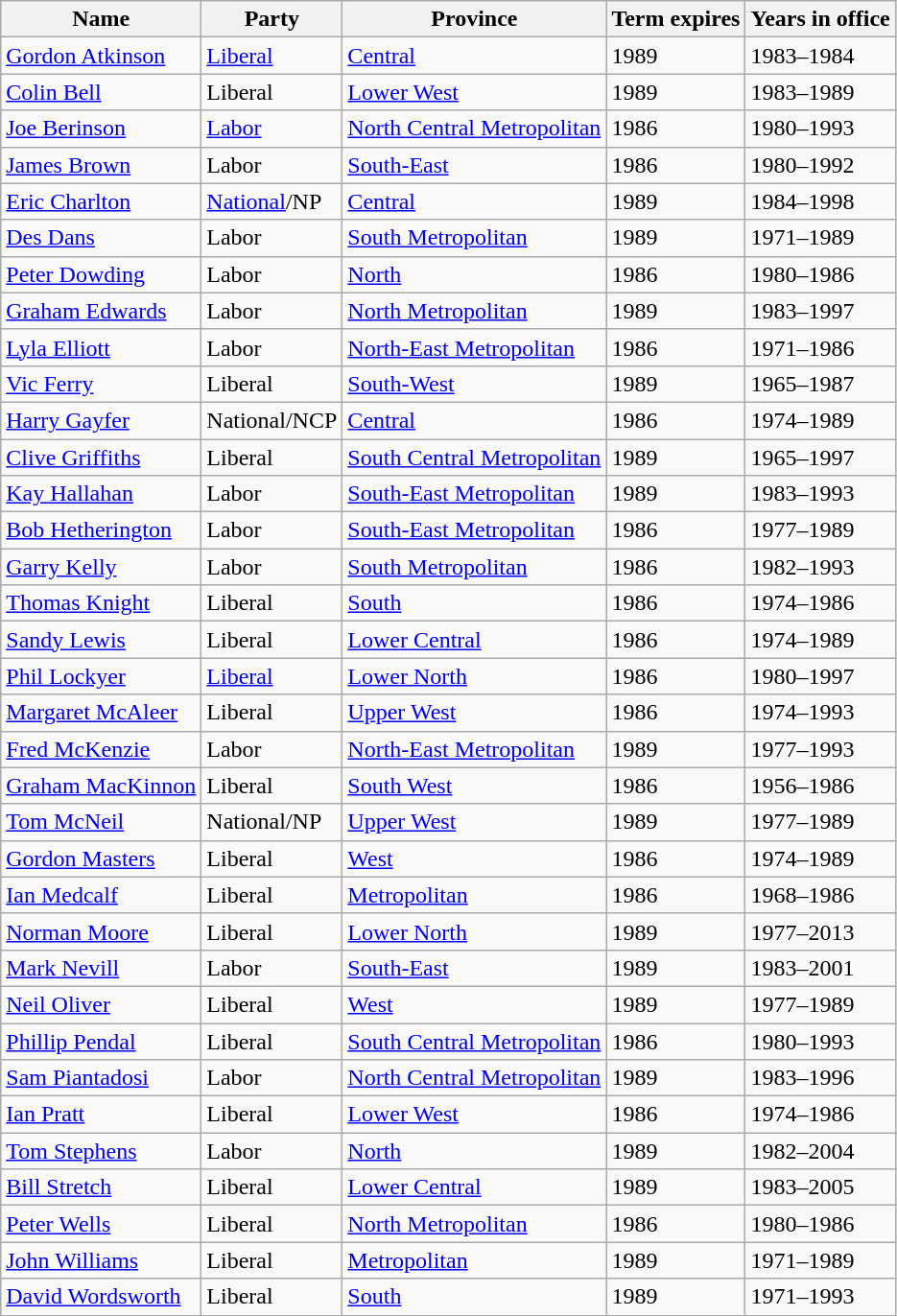<table class="wikitable sortable">
<tr>
<th><strong>Name</strong></th>
<th><strong>Party</strong></th>
<th><strong>Province</strong></th>
<th><strong>Term expires</strong></th>
<th><strong>Years in office</strong></th>
</tr>
<tr>
<td><a href='#'>Gordon Atkinson</a></td>
<td><a href='#'>Liberal</a></td>
<td><a href='#'>Central</a></td>
<td>1989</td>
<td>1983–1984</td>
</tr>
<tr>
<td><a href='#'>Colin Bell</a></td>
<td>Liberal</td>
<td><a href='#'>Lower West</a></td>
<td>1989</td>
<td>1983–1989</td>
</tr>
<tr>
<td><a href='#'>Joe Berinson</a></td>
<td><a href='#'>Labor</a></td>
<td><a href='#'>North Central Metropolitan</a></td>
<td>1986</td>
<td>1980–1993</td>
</tr>
<tr>
<td><a href='#'>James Brown</a></td>
<td>Labor</td>
<td><a href='#'>South-East</a></td>
<td>1986</td>
<td>1980–1992</td>
</tr>
<tr>
<td><a href='#'>Eric Charlton</a></td>
<td><a href='#'>National</a>/NP</td>
<td><a href='#'>Central</a></td>
<td>1989</td>
<td>1984–1998</td>
</tr>
<tr>
<td><a href='#'>Des Dans</a></td>
<td>Labor</td>
<td><a href='#'>South Metropolitan</a></td>
<td>1989</td>
<td>1971–1989</td>
</tr>
<tr>
<td><a href='#'>Peter Dowding</a></td>
<td>Labor</td>
<td><a href='#'>North</a></td>
<td>1986</td>
<td>1980–1986</td>
</tr>
<tr>
<td><a href='#'>Graham Edwards</a></td>
<td>Labor</td>
<td><a href='#'>North Metropolitan</a></td>
<td>1989</td>
<td>1983–1997</td>
</tr>
<tr>
<td><a href='#'>Lyla Elliott</a></td>
<td>Labor</td>
<td><a href='#'>North-East Metropolitan</a></td>
<td>1986</td>
<td>1971–1986</td>
</tr>
<tr>
<td><a href='#'>Vic Ferry</a></td>
<td>Liberal</td>
<td><a href='#'>South-West</a></td>
<td>1989</td>
<td>1965–1987</td>
</tr>
<tr>
<td><a href='#'>Harry Gayfer</a></td>
<td>National/NCP</td>
<td><a href='#'>Central</a></td>
<td>1986</td>
<td>1974–1989</td>
</tr>
<tr>
<td><a href='#'>Clive Griffiths</a></td>
<td>Liberal</td>
<td><a href='#'>South Central Metropolitan</a></td>
<td>1989</td>
<td>1965–1997</td>
</tr>
<tr>
<td><a href='#'>Kay Hallahan</a></td>
<td>Labor</td>
<td><a href='#'>South-East Metropolitan</a></td>
<td>1989</td>
<td>1983–1993</td>
</tr>
<tr>
<td><a href='#'>Bob Hetherington</a></td>
<td>Labor</td>
<td><a href='#'>South-East Metropolitan</a></td>
<td>1986</td>
<td>1977–1989</td>
</tr>
<tr>
<td><a href='#'>Garry Kelly</a></td>
<td>Labor</td>
<td><a href='#'>South Metropolitan</a></td>
<td>1986</td>
<td>1982–1993</td>
</tr>
<tr>
<td><a href='#'>Thomas Knight</a></td>
<td>Liberal</td>
<td><a href='#'>South</a></td>
<td>1986</td>
<td>1974–1986</td>
</tr>
<tr>
<td><a href='#'>Sandy Lewis</a></td>
<td>Liberal</td>
<td><a href='#'>Lower Central</a></td>
<td>1986</td>
<td>1974–1989</td>
</tr>
<tr>
<td><a href='#'>Phil Lockyer</a></td>
<td><a href='#'>Liberal</a></td>
<td><a href='#'>Lower North</a></td>
<td>1986</td>
<td>1980–1997</td>
</tr>
<tr>
<td><a href='#'>Margaret McAleer</a></td>
<td>Liberal</td>
<td><a href='#'>Upper West</a></td>
<td>1986</td>
<td>1974–1993</td>
</tr>
<tr>
<td><a href='#'>Fred McKenzie</a></td>
<td>Labor</td>
<td><a href='#'>North-East Metropolitan</a></td>
<td>1989</td>
<td>1977–1993</td>
</tr>
<tr>
<td><a href='#'>Graham MacKinnon</a></td>
<td>Liberal</td>
<td><a href='#'>South West</a></td>
<td>1986</td>
<td>1956–1986</td>
</tr>
<tr>
<td><a href='#'>Tom McNeil</a></td>
<td>National/NP</td>
<td><a href='#'>Upper West</a></td>
<td>1989</td>
<td>1977–1989</td>
</tr>
<tr>
<td><a href='#'>Gordon Masters</a></td>
<td>Liberal</td>
<td><a href='#'>West</a></td>
<td>1986</td>
<td>1974–1989</td>
</tr>
<tr>
<td><a href='#'>Ian Medcalf</a></td>
<td>Liberal</td>
<td><a href='#'>Metropolitan</a></td>
<td>1986</td>
<td>1968–1986</td>
</tr>
<tr>
<td><a href='#'>Norman Moore</a></td>
<td>Liberal</td>
<td><a href='#'>Lower North</a></td>
<td>1989</td>
<td>1977–2013</td>
</tr>
<tr>
<td><a href='#'>Mark Nevill</a></td>
<td>Labor</td>
<td><a href='#'>South-East</a></td>
<td>1989</td>
<td>1983–2001</td>
</tr>
<tr>
<td><a href='#'>Neil Oliver</a></td>
<td>Liberal</td>
<td><a href='#'>West</a></td>
<td>1989</td>
<td>1977–1989</td>
</tr>
<tr>
<td><a href='#'>Phillip Pendal</a></td>
<td>Liberal</td>
<td><a href='#'>South Central Metropolitan</a></td>
<td>1986</td>
<td>1980–1993</td>
</tr>
<tr>
<td><a href='#'>Sam Piantadosi</a></td>
<td>Labor</td>
<td><a href='#'>North Central Metropolitan</a></td>
<td>1989</td>
<td>1983–1996</td>
</tr>
<tr>
<td><a href='#'>Ian Pratt</a></td>
<td>Liberal</td>
<td><a href='#'>Lower West</a></td>
<td>1986</td>
<td>1974–1986</td>
</tr>
<tr>
<td><a href='#'>Tom Stephens</a></td>
<td>Labor</td>
<td><a href='#'>North</a></td>
<td>1989</td>
<td>1982–2004</td>
</tr>
<tr>
<td><a href='#'>Bill Stretch</a></td>
<td>Liberal</td>
<td><a href='#'>Lower Central</a></td>
<td>1989</td>
<td>1983–2005</td>
</tr>
<tr>
<td><a href='#'>Peter Wells</a></td>
<td>Liberal</td>
<td><a href='#'>North Metropolitan</a></td>
<td>1986</td>
<td>1980–1986</td>
</tr>
<tr>
<td><a href='#'>John Williams</a></td>
<td>Liberal</td>
<td><a href='#'>Metropolitan</a></td>
<td>1989</td>
<td>1971–1989</td>
</tr>
<tr>
<td><a href='#'>David Wordsworth</a></td>
<td>Liberal</td>
<td><a href='#'>South</a></td>
<td>1989</td>
<td>1971–1993</td>
</tr>
</table>
